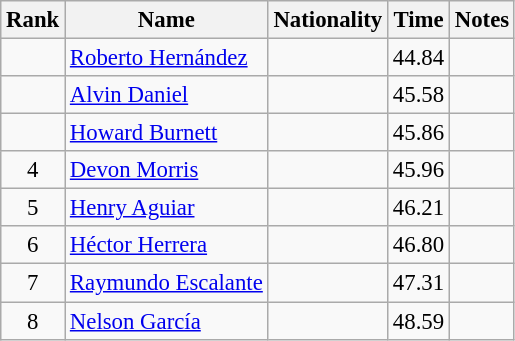<table class="wikitable sortable" style="text-align:center;font-size:95%">
<tr>
<th>Rank</th>
<th>Name</th>
<th>Nationality</th>
<th>Time</th>
<th>Notes</th>
</tr>
<tr>
<td></td>
<td align=left><a href='#'>Roberto Hernández</a></td>
<td align=left></td>
<td>44.84</td>
<td></td>
</tr>
<tr>
<td></td>
<td align=left><a href='#'>Alvin Daniel</a></td>
<td align=left></td>
<td>45.58</td>
<td></td>
</tr>
<tr>
<td></td>
<td align=left><a href='#'>Howard Burnett</a></td>
<td align=left></td>
<td>45.86</td>
<td></td>
</tr>
<tr>
<td>4</td>
<td align=left><a href='#'>Devon Morris</a></td>
<td align=left></td>
<td>45.96</td>
<td></td>
</tr>
<tr>
<td>5</td>
<td align=left><a href='#'>Henry Aguiar</a></td>
<td align=left></td>
<td>46.21</td>
<td></td>
</tr>
<tr>
<td>6</td>
<td align=left><a href='#'>Héctor Herrera</a></td>
<td align=left></td>
<td>46.80</td>
<td></td>
</tr>
<tr>
<td>7</td>
<td align=left><a href='#'>Raymundo Escalante</a></td>
<td align=left></td>
<td>47.31</td>
<td></td>
</tr>
<tr>
<td>8</td>
<td align=left><a href='#'>Nelson García</a></td>
<td align=left></td>
<td>48.59</td>
<td></td>
</tr>
</table>
